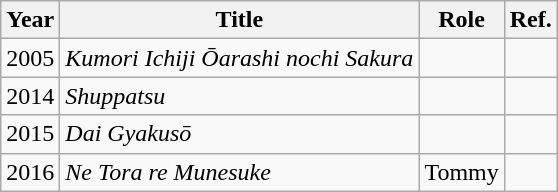<table class="wikitable">
<tr>
<th>Year</th>
<th>Title</th>
<th>Role</th>
<th>Ref.</th>
</tr>
<tr>
<td>2005</td>
<td><em>Kumori Ichiji Ōarashi nochi Sakura</em></td>
<td></td>
<td></td>
</tr>
<tr>
<td>2014</td>
<td><em>Shuppatsu</em></td>
<td></td>
<td></td>
</tr>
<tr>
<td>2015</td>
<td><em>Dai Gyakusō</em></td>
<td></td>
<td></td>
</tr>
<tr>
<td>2016</td>
<td><em>Ne Tora re Munesuke</em></td>
<td>Tommy</td>
<td></td>
</tr>
</table>
